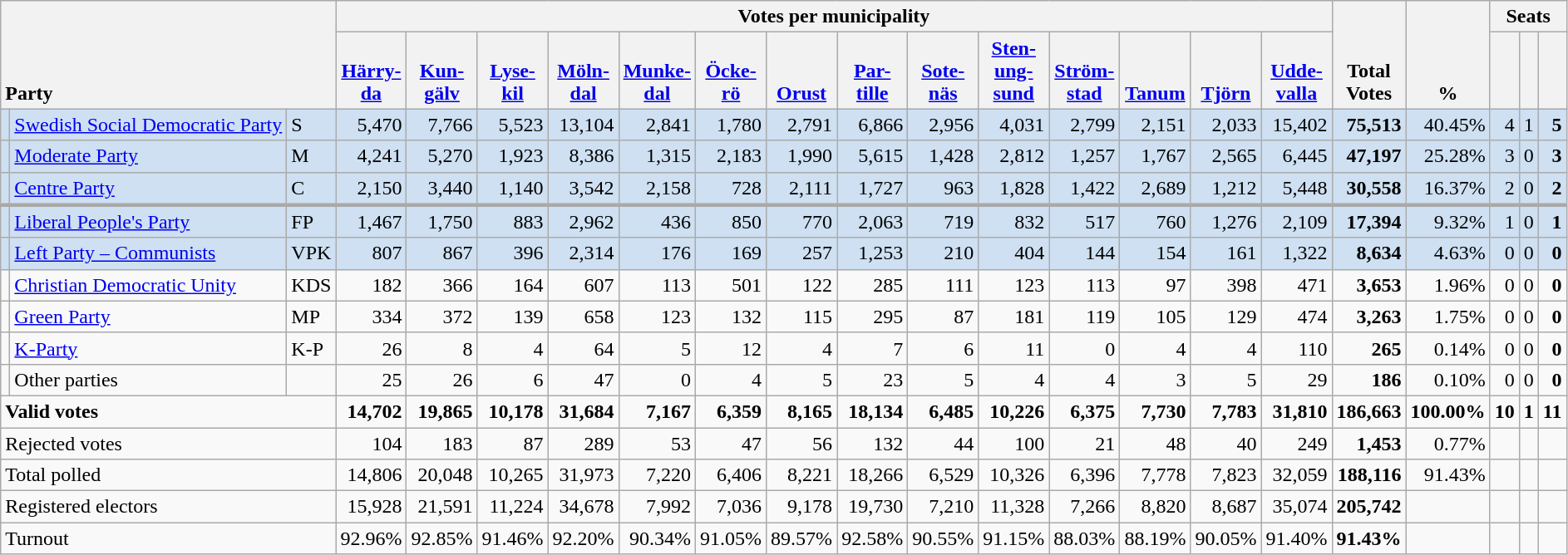<table class="wikitable" border="1" style="text-align:right;">
<tr>
<th style="text-align:left;" valign=bottom rowspan=2 colspan=3>Party</th>
<th colspan=14>Votes per municipality</th>
<th align=center valign=bottom rowspan=2 width="50">Total Votes</th>
<th align=center valign=bottom rowspan=2 width="50">%</th>
<th colspan=3>Seats</th>
</tr>
<tr>
<th align=center valign=bottom width="50"><a href='#'>Härry- da</a></th>
<th align=center valign=bottom width="50"><a href='#'>Kun- gälv</a></th>
<th align=center valign=bottom width="50"><a href='#'>Lyse- kil</a></th>
<th align=center valign=bottom width="50"><a href='#'>Möln- dal</a></th>
<th align=center valign=bottom width="50"><a href='#'>Munke- dal</a></th>
<th align=center valign=bottom width="50"><a href='#'>Öcke- rö</a></th>
<th align=center valign=bottom width="50"><a href='#'>Orust</a></th>
<th align=center valign=bottom width="50"><a href='#'>Par- tille</a></th>
<th align=center valign=bottom width="50"><a href='#'>Sote- näs</a></th>
<th align=center valign=bottom width="50"><a href='#'>Sten- ung- sund</a></th>
<th align=center valign=bottom width="50"><a href='#'>Ström- stad</a></th>
<th align=center valign=bottom width="50"><a href='#'>Tanum</a></th>
<th align=center valign=bottom width="50"><a href='#'>Tjörn</a></th>
<th align=center valign=bottom width="50"><a href='#'>Udde- valla</a></th>
<th align=center valign=bottom width="20"><small></small></th>
<th align=center valign=bottom width="20"><small><a href='#'></a></small></th>
<th align=center valign=bottom width="20"><small></small></th>
</tr>
<tr style="background:#CEE0F2;">
<td></td>
<td align=left style="white-space: nowrap;"><a href='#'>Swedish Social Democratic Party</a></td>
<td align=left>S</td>
<td>5,470</td>
<td>7,766</td>
<td>5,523</td>
<td>13,104</td>
<td>2,841</td>
<td>1,780</td>
<td>2,791</td>
<td>6,866</td>
<td>2,956</td>
<td>4,031</td>
<td>2,799</td>
<td>2,151</td>
<td>2,033</td>
<td>15,402</td>
<td><strong>75,513</strong></td>
<td>40.45%</td>
<td>4</td>
<td>1</td>
<td><strong>5</strong></td>
</tr>
<tr style="background:#CEE0F2;">
<td></td>
<td align=left><a href='#'>Moderate Party</a></td>
<td align=left>M</td>
<td>4,241</td>
<td>5,270</td>
<td>1,923</td>
<td>8,386</td>
<td>1,315</td>
<td>2,183</td>
<td>1,990</td>
<td>5,615</td>
<td>1,428</td>
<td>2,812</td>
<td>1,257</td>
<td>1,767</td>
<td>2,565</td>
<td>6,445</td>
<td><strong>47,197</strong></td>
<td>25.28%</td>
<td>3</td>
<td>0</td>
<td><strong>3</strong></td>
</tr>
<tr style="background:#CEE0F2;">
<td></td>
<td align=left><a href='#'>Centre Party</a></td>
<td align=left>C</td>
<td>2,150</td>
<td>3,440</td>
<td>1,140</td>
<td>3,542</td>
<td>2,158</td>
<td>728</td>
<td>2,111</td>
<td>1,727</td>
<td>963</td>
<td>1,828</td>
<td>1,422</td>
<td>2,689</td>
<td>1,212</td>
<td>5,448</td>
<td><strong>30,558</strong></td>
<td>16.37%</td>
<td>2</td>
<td>0</td>
<td><strong>2</strong></td>
</tr>
<tr style="background:#CEE0F2; border-top:3px solid darkgray;">
<td></td>
<td align=left><a href='#'>Liberal People's Party</a></td>
<td align=left>FP</td>
<td>1,467</td>
<td>1,750</td>
<td>883</td>
<td>2,962</td>
<td>436</td>
<td>850</td>
<td>770</td>
<td>2,063</td>
<td>719</td>
<td>832</td>
<td>517</td>
<td>760</td>
<td>1,276</td>
<td>2,109</td>
<td><strong>17,394</strong></td>
<td>9.32%</td>
<td>1</td>
<td>0</td>
<td><strong>1</strong></td>
</tr>
<tr style="background:#CEE0F2;">
<td></td>
<td align=left><a href='#'>Left Party – Communists</a></td>
<td align=left>VPK</td>
<td>807</td>
<td>867</td>
<td>396</td>
<td>2,314</td>
<td>176</td>
<td>169</td>
<td>257</td>
<td>1,253</td>
<td>210</td>
<td>404</td>
<td>144</td>
<td>154</td>
<td>161</td>
<td>1,322</td>
<td><strong>8,634</strong></td>
<td>4.63%</td>
<td>0</td>
<td>0</td>
<td><strong>0</strong></td>
</tr>
<tr>
<td></td>
<td align=left><a href='#'>Christian Democratic Unity</a></td>
<td align=left>KDS</td>
<td>182</td>
<td>366</td>
<td>164</td>
<td>607</td>
<td>113</td>
<td>501</td>
<td>122</td>
<td>285</td>
<td>111</td>
<td>123</td>
<td>113</td>
<td>97</td>
<td>398</td>
<td>471</td>
<td><strong>3,653</strong></td>
<td>1.96%</td>
<td>0</td>
<td>0</td>
<td><strong>0</strong></td>
</tr>
<tr>
<td></td>
<td align=left><a href='#'>Green Party</a></td>
<td align=left>MP</td>
<td>334</td>
<td>372</td>
<td>139</td>
<td>658</td>
<td>123</td>
<td>132</td>
<td>115</td>
<td>295</td>
<td>87</td>
<td>181</td>
<td>119</td>
<td>105</td>
<td>129</td>
<td>474</td>
<td><strong>3,263</strong></td>
<td>1.75%</td>
<td>0</td>
<td>0</td>
<td><strong>0</strong></td>
</tr>
<tr>
<td></td>
<td align=left><a href='#'>K-Party</a></td>
<td align=left>K-P</td>
<td>26</td>
<td>8</td>
<td>4</td>
<td>64</td>
<td>5</td>
<td>12</td>
<td>4</td>
<td>7</td>
<td>6</td>
<td>11</td>
<td>0</td>
<td>4</td>
<td>4</td>
<td>110</td>
<td><strong>265</strong></td>
<td>0.14%</td>
<td>0</td>
<td>0</td>
<td><strong>0</strong></td>
</tr>
<tr>
<td></td>
<td align=left>Other parties</td>
<td></td>
<td>25</td>
<td>26</td>
<td>6</td>
<td>47</td>
<td>0</td>
<td>4</td>
<td>5</td>
<td>23</td>
<td>5</td>
<td>4</td>
<td>4</td>
<td>3</td>
<td>5</td>
<td>29</td>
<td><strong>186</strong></td>
<td>0.10%</td>
<td>0</td>
<td>0</td>
<td><strong>0</strong></td>
</tr>
<tr style="font-weight:bold">
<td align=left colspan=3>Valid votes</td>
<td>14,702</td>
<td>19,865</td>
<td>10,178</td>
<td>31,684</td>
<td>7,167</td>
<td>6,359</td>
<td>8,165</td>
<td>18,134</td>
<td>6,485</td>
<td>10,226</td>
<td>6,375</td>
<td>7,730</td>
<td>7,783</td>
<td>31,810</td>
<td>186,663</td>
<td>100.00%</td>
<td>10</td>
<td>1</td>
<td>11</td>
</tr>
<tr>
<td align=left colspan=3>Rejected votes</td>
<td>104</td>
<td>183</td>
<td>87</td>
<td>289</td>
<td>53</td>
<td>47</td>
<td>56</td>
<td>132</td>
<td>44</td>
<td>100</td>
<td>21</td>
<td>48</td>
<td>40</td>
<td>249</td>
<td><strong>1,453</strong></td>
<td>0.77%</td>
<td></td>
<td></td>
<td></td>
</tr>
<tr>
<td align=left colspan=3>Total polled</td>
<td>14,806</td>
<td>20,048</td>
<td>10,265</td>
<td>31,973</td>
<td>7,220</td>
<td>6,406</td>
<td>8,221</td>
<td>18,266</td>
<td>6,529</td>
<td>10,326</td>
<td>6,396</td>
<td>7,778</td>
<td>7,823</td>
<td>32,059</td>
<td><strong>188,116</strong></td>
<td>91.43%</td>
<td></td>
<td></td>
<td></td>
</tr>
<tr>
<td align=left colspan=3>Registered electors</td>
<td>15,928</td>
<td>21,591</td>
<td>11,224</td>
<td>34,678</td>
<td>7,992</td>
<td>7,036</td>
<td>9,178</td>
<td>19,730</td>
<td>7,210</td>
<td>11,328</td>
<td>7,266</td>
<td>8,820</td>
<td>8,687</td>
<td>35,074</td>
<td><strong>205,742</strong></td>
<td></td>
<td></td>
<td></td>
<td></td>
</tr>
<tr>
<td align=left colspan=3>Turnout</td>
<td>92.96%</td>
<td>92.85%</td>
<td>91.46%</td>
<td>92.20%</td>
<td>90.34%</td>
<td>91.05%</td>
<td>89.57%</td>
<td>92.58%</td>
<td>90.55%</td>
<td>91.15%</td>
<td>88.03%</td>
<td>88.19%</td>
<td>90.05%</td>
<td>91.40%</td>
<td><strong>91.43%</strong></td>
<td></td>
<td></td>
<td></td>
<td></td>
</tr>
</table>
